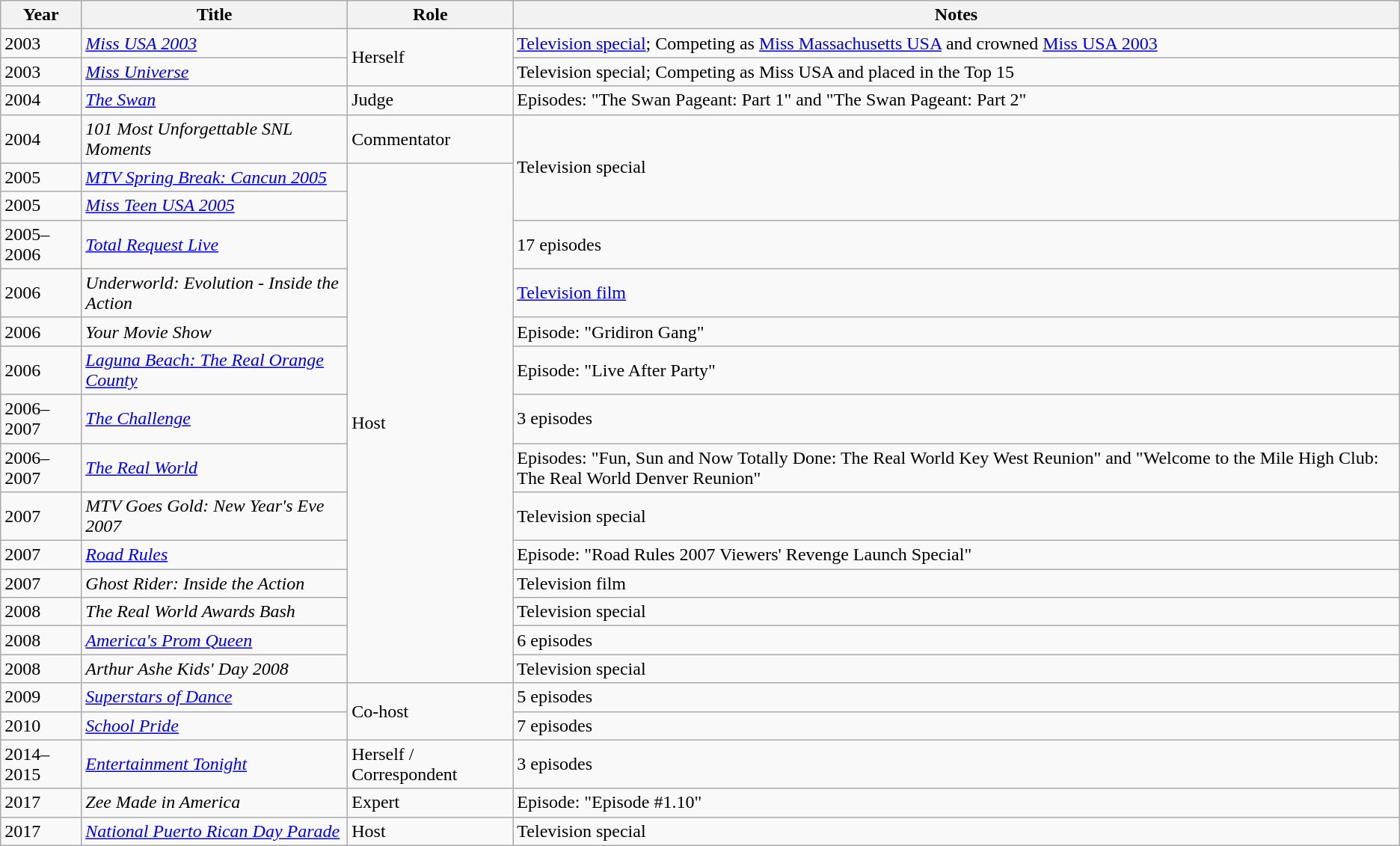<table class="wikitable">
<tr>
<th>Year</th>
<th>Title</th>
<th>Role</th>
<th>Notes</th>
</tr>
<tr>
<td>2003</td>
<td><em><a href='#'>Miss USA 2003</a></em></td>
<td rowspan="2">Herself</td>
<td><a href='#'>Television special</a>; Competing as <a href='#'>Miss Massachusetts USA</a> and crowned <a href='#'>Miss USA 2003</a></td>
</tr>
<tr>
<td>2003</td>
<td><em><a href='#'>Miss Universe</a></em></td>
<td>Television special; Competing as Miss USA and placed in the Top 15</td>
</tr>
<tr>
<td>2004</td>
<td><em><a href='#'>The Swan</a></em></td>
<td>Judge</td>
<td>Episodes: "The Swan Pageant: Part 1" and "The Swan Pageant: Part 2"</td>
</tr>
<tr>
<td>2004</td>
<td><em>101 Most Unforgettable SNL Moments</em></td>
<td>Commentator</td>
<td rowspan="3">Television special</td>
</tr>
<tr>
<td>2005</td>
<td><em><a href='#'>MTV Spring Break: Cancun 2005</a></em></td>
<td rowspan="14">Host</td>
</tr>
<tr>
<td>2005</td>
<td><em><a href='#'>Miss Teen USA 2005</a></em></td>
</tr>
<tr>
<td>2005–2006</td>
<td><em><a href='#'>Total Request Live</a></em></td>
<td>17 episodes</td>
</tr>
<tr>
<td>2006</td>
<td><em>Underworld: Evolution - Inside the Action</em></td>
<td><a href='#'>Television film</a></td>
</tr>
<tr>
<td>2006</td>
<td><em>Your Movie Show</em></td>
<td>Episode: "Gridiron Gang"</td>
</tr>
<tr>
<td>2006</td>
<td><em><a href='#'>Laguna Beach: The Real Orange County</a></em></td>
<td>Episode: "Live After Party"</td>
</tr>
<tr>
<td>2006–2007</td>
<td><em><a href='#'>The Challenge</a></em></td>
<td>3 episodes</td>
</tr>
<tr>
<td>2006–2007</td>
<td><em><a href='#'>The Real World</a></em></td>
<td>Episodes: "Fun, Sun and Now Totally Done: The Real World Key West Reunion" and "Welcome to the Mile High Club: The Real World Denver Reunion"</td>
</tr>
<tr>
<td>2007</td>
<td><em>MTV Goes Gold: New Year's Eve 2007</em></td>
<td>Television special</td>
</tr>
<tr>
<td>2007</td>
<td><em><a href='#'>Road Rules</a></em></td>
<td>Episode: "Road Rules 2007 Viewers' Revenge Launch Special"</td>
</tr>
<tr>
<td>2007</td>
<td><em>Ghost Rider: Inside the Action</em></td>
<td>Television film</td>
</tr>
<tr>
<td>2008</td>
<td><em>The Real World Awards Bash</em></td>
<td>Television special</td>
</tr>
<tr>
<td>2008</td>
<td><em><a href='#'>America's Prom Queen</a></em></td>
<td>6 episodes</td>
</tr>
<tr>
<td>2008</td>
<td><em>Arthur Ashe Kids' Day 2008</em></td>
<td>Television special</td>
</tr>
<tr>
<td>2009</td>
<td><em><a href='#'>Superstars of Dance</a></em></td>
<td rowspan="2">Co-host</td>
<td>5 episodes</td>
</tr>
<tr>
<td>2010</td>
<td><em><a href='#'>School Pride</a></em></td>
<td>7 episodes</td>
</tr>
<tr>
<td>2014–2015</td>
<td><em><a href='#'>Entertainment Tonight</a></em></td>
<td>Herself / Correspondent</td>
<td>3 episodes</td>
</tr>
<tr>
<td>2017</td>
<td><em>Zee Made in America</em></td>
<td>Expert</td>
<td>Episode: "Episode #1.10"</td>
</tr>
<tr>
<td>2017</td>
<td><em><a href='#'>National Puerto Rican Day Parade</a></em></td>
<td>Host</td>
<td>Television special</td>
</tr>
</table>
